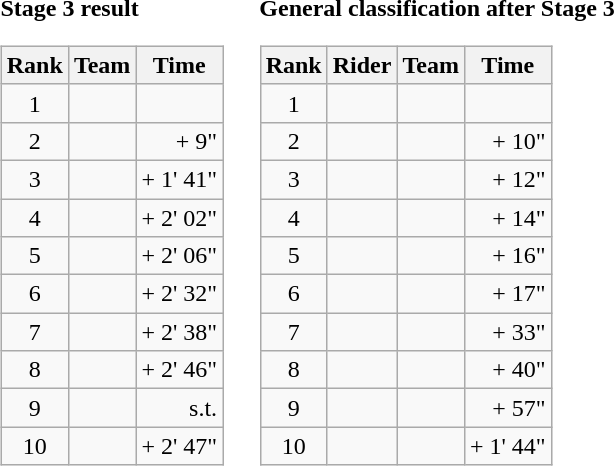<table>
<tr>
<td><strong>Stage 3 result</strong><br><table class="wikitable">
<tr>
<th scope="col">Rank</th>
<th scope="col">Team</th>
<th scope="col">Time</th>
</tr>
<tr>
<td style="text-align:center;">1</td>
<td></td>
<td style="text-align:right;"></td>
</tr>
<tr>
<td style="text-align:center;">2</td>
<td></td>
<td style="text-align:right;">+ 9"</td>
</tr>
<tr>
<td style="text-align:center;">3</td>
<td></td>
<td style="text-align:right;">+ 1' 41"</td>
</tr>
<tr>
<td style="text-align:center;">4</td>
<td></td>
<td style="text-align:right;">+ 2' 02"</td>
</tr>
<tr>
<td style="text-align:center;">5</td>
<td></td>
<td style="text-align:right;">+ 2' 06"</td>
</tr>
<tr>
<td style="text-align:center;">6</td>
<td></td>
<td style="text-align:right;">+ 2' 32"</td>
</tr>
<tr>
<td style="text-align:center;">7</td>
<td></td>
<td style="text-align:right;">+ 2' 38"</td>
</tr>
<tr>
<td style="text-align:center;">8</td>
<td></td>
<td style="text-align:right;">+ 2' 46"</td>
</tr>
<tr>
<td style="text-align:center;">9</td>
<td></td>
<td style="text-align:right;">s.t.</td>
</tr>
<tr>
<td style="text-align:center;">10</td>
<td></td>
<td style="text-align:right;">+ 2' 47"</td>
</tr>
</table>
</td>
<td></td>
<td><strong>General classification after Stage 3</strong><br><table class="wikitable">
<tr>
<th scope="col">Rank</th>
<th scope="col">Rider</th>
<th scope="col">Team</th>
<th scope="col">Time</th>
</tr>
<tr>
<td style="text-align:center;">1</td>
<td></td>
<td></td>
<td style="text-align:right;"></td>
</tr>
<tr>
<td style="text-align:center;">2</td>
<td></td>
<td></td>
<td style="text-align:right;">+ 10"</td>
</tr>
<tr>
<td style="text-align:center;">3</td>
<td></td>
<td></td>
<td style="text-align:right;">+ 12"</td>
</tr>
<tr>
<td style="text-align:center;">4</td>
<td></td>
<td></td>
<td style="text-align:right;">+ 14"</td>
</tr>
<tr>
<td style="text-align:center;">5</td>
<td></td>
<td></td>
<td style="text-align:right;">+ 16"</td>
</tr>
<tr>
<td style="text-align:center;">6</td>
<td></td>
<td></td>
<td style="text-align:right;">+ 17"</td>
</tr>
<tr>
<td style="text-align:center;">7</td>
<td></td>
<td></td>
<td style="text-align:right;">+ 33"</td>
</tr>
<tr>
<td style="text-align:center;">8</td>
<td></td>
<td></td>
<td style="text-align:right;">+ 40"</td>
</tr>
<tr>
<td style="text-align:center;">9</td>
<td></td>
<td></td>
<td style="text-align:right;">+ 57"</td>
</tr>
<tr>
<td style="text-align:center;">10</td>
<td></td>
<td></td>
<td style="text-align:right;">+ 1' 44"</td>
</tr>
</table>
</td>
</tr>
</table>
